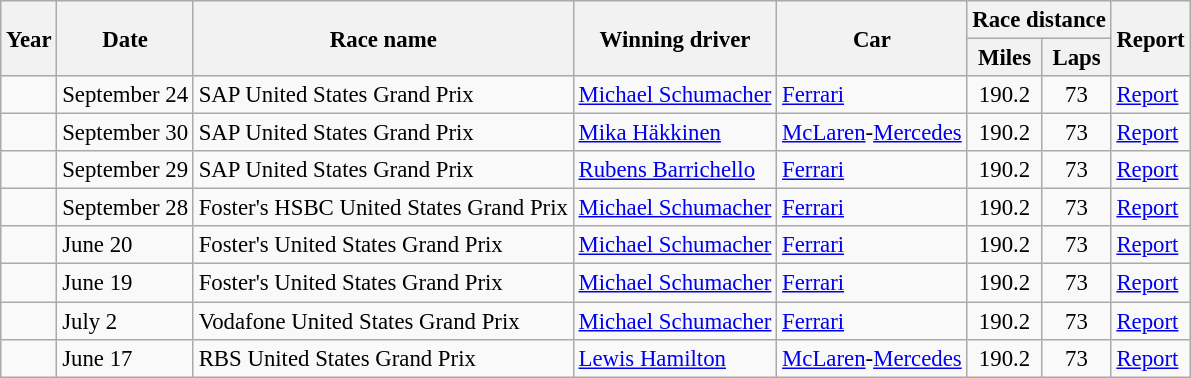<table class="wikitable" style="font-size: 95%;">
<tr>
<th rowspan="2">Year</th>
<th rowspan="2">Date</th>
<th rowspan="2">Race name</th>
<th rowspan="2">Winning driver</th>
<th rowspan="2">Car</th>
<th colspan="2">Race distance</th>
<th rowspan="2">Report</th>
</tr>
<tr>
<th>Miles</th>
<th>Laps</th>
</tr>
<tr>
<td></td>
<td>September 24</td>
<td>SAP United States Grand Prix</td>
<td> <a href='#'>Michael Schumacher</a></td>
<td><a href='#'>Ferrari</a></td>
<td style="text-align:center">190.2</td>
<td style="text-align:center">73</td>
<td><a href='#'>Report</a></td>
</tr>
<tr>
<td></td>
<td>September 30</td>
<td>SAP United States Grand Prix</td>
<td> <a href='#'>Mika Häkkinen</a></td>
<td><a href='#'>McLaren</a>-<a href='#'>Mercedes</a></td>
<td style="text-align:center">190.2</td>
<td style="text-align:center">73</td>
<td><a href='#'>Report</a></td>
</tr>
<tr>
<td></td>
<td>September 29</td>
<td>SAP United States Grand Prix</td>
<td> <a href='#'>Rubens Barrichello</a></td>
<td><a href='#'>Ferrari</a></td>
<td style="text-align:center">190.2</td>
<td style="text-align:center">73</td>
<td><a href='#'>Report</a></td>
</tr>
<tr>
<td></td>
<td>September 28</td>
<td>Foster's HSBC United States Grand Prix</td>
<td> <a href='#'>Michael Schumacher</a></td>
<td><a href='#'>Ferrari</a></td>
<td style="text-align:center">190.2</td>
<td style="text-align:center">73</td>
<td><a href='#'>Report</a></td>
</tr>
<tr>
<td></td>
<td>June 20</td>
<td>Foster's United States Grand Prix</td>
<td> <a href='#'>Michael Schumacher</a></td>
<td><a href='#'>Ferrari</a></td>
<td style="text-align:center">190.2</td>
<td style="text-align:center">73</td>
<td><a href='#'>Report</a></td>
</tr>
<tr>
<td></td>
<td>June 19</td>
<td>Foster's United States Grand Prix</td>
<td> <a href='#'>Michael Schumacher</a></td>
<td><a href='#'>Ferrari</a></td>
<td style="text-align:center">190.2</td>
<td style="text-align:center">73</td>
<td><a href='#'>Report</a></td>
</tr>
<tr>
<td></td>
<td>July 2</td>
<td>Vodafone United States Grand Prix</td>
<td> <a href='#'>Michael Schumacher</a></td>
<td><a href='#'>Ferrari</a></td>
<td style="text-align:center">190.2</td>
<td style="text-align:center">73</td>
<td><a href='#'>Report</a></td>
</tr>
<tr>
<td></td>
<td>June 17</td>
<td>RBS United States Grand Prix</td>
<td> <a href='#'>Lewis Hamilton</a></td>
<td><a href='#'>McLaren</a>-<a href='#'>Mercedes</a></td>
<td style="text-align:center">190.2</td>
<td style="text-align:center">73</td>
<td><a href='#'>Report</a></td>
</tr>
</table>
